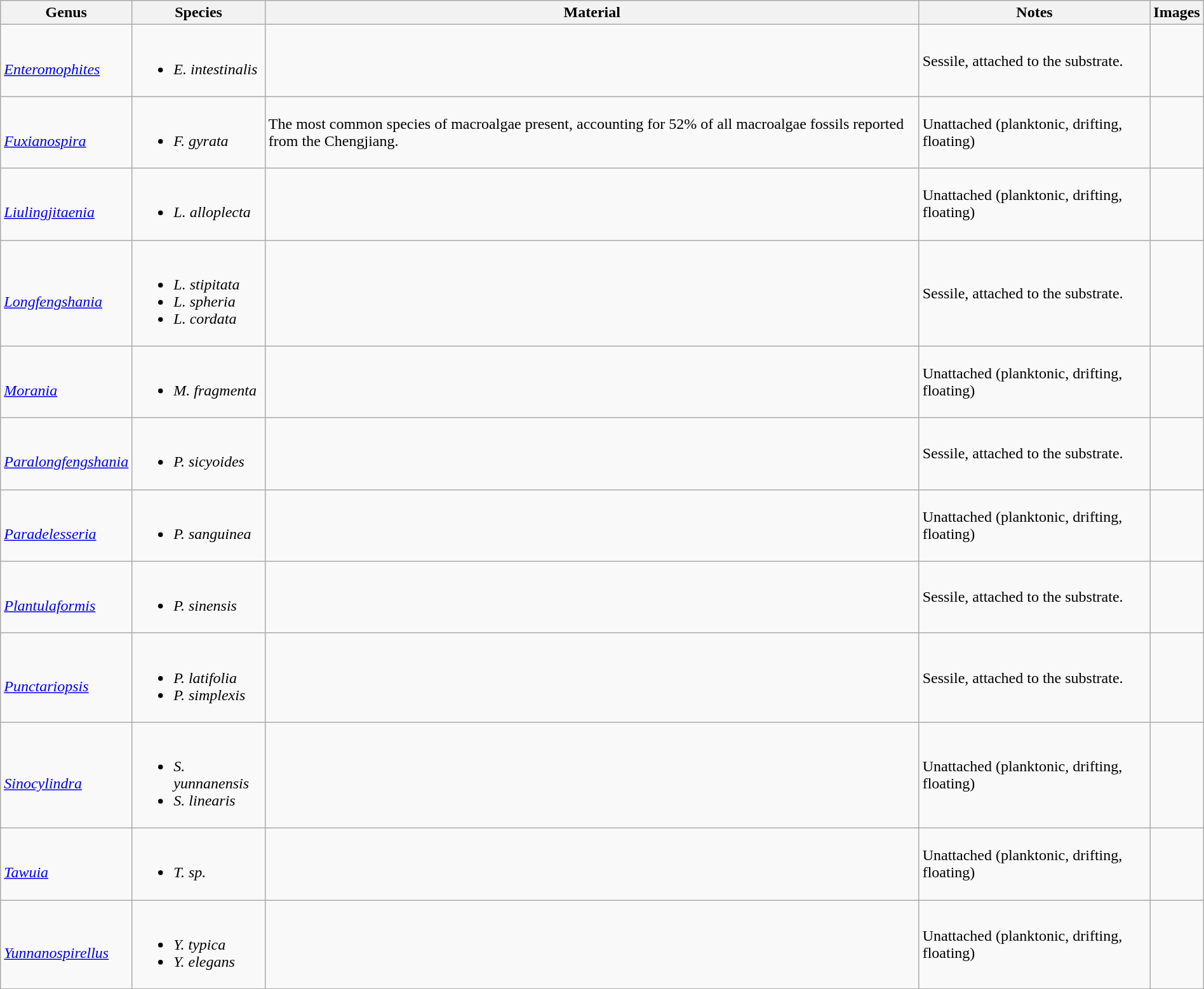<table class="wikitable" style="margin:auto;width:100%;">
<tr>
<th>Genus</th>
<th>Species</th>
<th>Material</th>
<th>Notes</th>
<th>Images</th>
</tr>
<tr>
<td><br><em><a href='#'>Enteromophites</a></em></td>
<td><br><ul><li><em>E. intestinalis</em></li></ul></td>
<td></td>
<td>Sessile, attached to the substrate.</td>
<td></td>
</tr>
<tr>
<td><br><em><a href='#'>Fuxianospira</a></em></td>
<td><br><ul><li><em>F. gyrata</em></li></ul></td>
<td>The most common species of macroalgae present, accounting for 52% of all macroalgae fossils reported from the Chengjiang.</td>
<td>Unattached (planktonic, drifting, floating)</td>
<td></td>
</tr>
<tr>
<td><br><em><a href='#'>Liulingjitaenia</a></em></td>
<td><br><ul><li><em>L. alloplecta</em></li></ul></td>
<td></td>
<td>Unattached (planktonic, drifting, floating)</td>
<td></td>
</tr>
<tr>
<td><br><em><a href='#'>Longfengshania</a></em></td>
<td><br><ul><li><em>L. stipitata</em></li><li><em>L. spheria</em></li><li><em>L. cordata</em></li></ul></td>
<td></td>
<td>Sessile, attached to the substrate.</td>
<td></td>
</tr>
<tr>
<td><br><em><a href='#'>Morania</a></em></td>
<td><br><ul><li><em>M. fragmenta</em></li></ul></td>
<td></td>
<td>Unattached (planktonic, drifting, floating)</td>
<td></td>
</tr>
<tr>
<td><br><em><a href='#'>Paralongfengshania</a></em></td>
<td><br><ul><li><em>P. sicyoides</em></li></ul></td>
<td></td>
<td>Sessile, attached to the substrate.</td>
<td></td>
</tr>
<tr>
<td><br><em><a href='#'>Paradelesseria</a></em></td>
<td><br><ul><li><em>P. sanguinea</em></li></ul></td>
<td></td>
<td>Unattached (planktonic, drifting, floating)</td>
<td></td>
</tr>
<tr>
<td><br><em><a href='#'>Plantulaformis</a></em></td>
<td><br><ul><li><em>P. sinensis</em></li></ul></td>
<td></td>
<td>Sessile, attached to the substrate.</td>
<td></td>
</tr>
<tr>
<td><br><em><a href='#'>Punctariopsis</a></em></td>
<td><br><ul><li><em>P. latifolia</em></li><li><em>P. simplexis</em></li></ul></td>
<td></td>
<td>Sessile, attached to the substrate.</td>
<td></td>
</tr>
<tr>
<td><br><em><a href='#'>Sinocylindra</a></em></td>
<td><br><ul><li><em>S. yunnanensis</em></li><li><em>S. linearis</em></li></ul></td>
<td></td>
<td>Unattached (planktonic, drifting, floating)</td>
<td></td>
</tr>
<tr>
<td><br><em><a href='#'>Tawuia</a></em></td>
<td><br><ul><li><em>T. sp.</em></li></ul></td>
<td></td>
<td>Unattached (planktonic, drifting, floating)</td>
<td></td>
</tr>
<tr>
<td><br><em><a href='#'>Yunnanospirellus</a></em></td>
<td><br><ul><li><em>Y. typica</em></li><li><em>Y. elegans</em></li></ul></td>
<td></td>
<td>Unattached (planktonic, drifting, floating)</td>
<td></td>
</tr>
<tr>
</tr>
</table>
